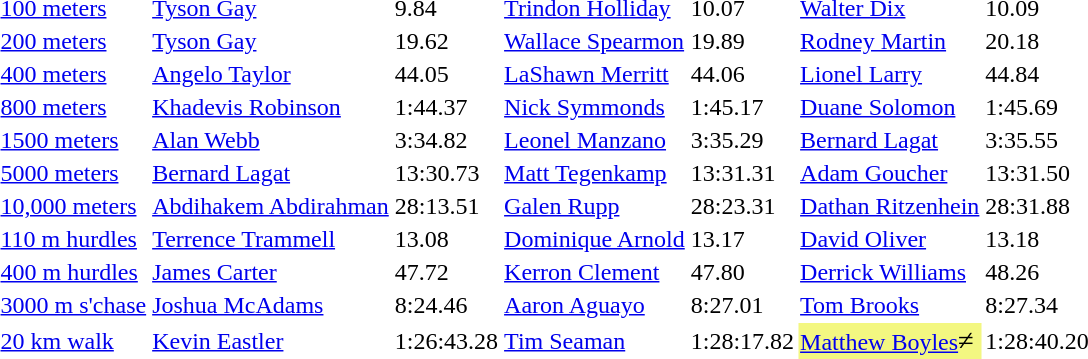<table>
<tr>
<td><a href='#'>100 meters</a></td>
<td><a href='#'>Tyson Gay</a></td>
<td>9.84 </td>
<td><a href='#'>Trindon Holliday</a></td>
<td>10.07</td>
<td><a href='#'>Walter Dix</a></td>
<td>10.09</td>
</tr>
<tr>
<td><a href='#'>200 meters</a></td>
<td><a href='#'>Tyson Gay</a></td>
<td>19.62 </td>
<td><a href='#'>Wallace Spearmon</a></td>
<td>19.89</td>
<td><a href='#'>Rodney Martin</a></td>
<td>20.18</td>
</tr>
<tr>
<td><a href='#'>400 meters</a></td>
<td><a href='#'>Angelo Taylor</a></td>
<td>44.05</td>
<td><a href='#'>LaShawn Merritt</a></td>
<td>44.06</td>
<td><a href='#'>Lionel Larry</a></td>
<td>44.84</td>
</tr>
<tr>
<td><a href='#'>800 meters</a></td>
<td><a href='#'>Khadevis Robinson</a></td>
<td>1:44.37</td>
<td><a href='#'>Nick Symmonds</a></td>
<td>1:45.17</td>
<td><a href='#'>Duane Solomon</a></td>
<td>1:45.69</td>
</tr>
<tr>
<td><a href='#'>1500 meters</a></td>
<td><a href='#'>Alan Webb</a></td>
<td>3:34.82 </td>
<td><a href='#'>Leonel Manzano</a></td>
<td>3:35.29</td>
<td><a href='#'>Bernard Lagat</a></td>
<td>3:35.55</td>
</tr>
<tr>
<td><a href='#'>5000 meters</a></td>
<td><a href='#'>Bernard Lagat</a></td>
<td>13:30.73</td>
<td><a href='#'>Matt Tegenkamp</a></td>
<td>13:31.31</td>
<td><a href='#'>Adam Goucher</a></td>
<td>13:31.50</td>
</tr>
<tr>
<td><a href='#'>10,000 meters</a></td>
<td><a href='#'>Abdihakem Abdirahman</a></td>
<td>28:13.51</td>
<td><a href='#'>Galen Rupp</a></td>
<td>28:23.31</td>
<td><a href='#'>Dathan Ritzenhein</a></td>
<td>28:31.88</td>
</tr>
<tr>
<td><a href='#'>110 m hurdles</a></td>
<td><a href='#'>Terrence Trammell</a></td>
<td>13.08</td>
<td><a href='#'>Dominique Arnold</a></td>
<td>13.17</td>
<td><a href='#'>David Oliver</a></td>
<td>13.18</td>
</tr>
<tr>
<td><a href='#'>400 m hurdles</a></td>
<td><a href='#'>James Carter</a></td>
<td>47.72</td>
<td><a href='#'>Kerron Clement</a></td>
<td>47.80</td>
<td><a href='#'>Derrick Williams</a></td>
<td>48.26</td>
</tr>
<tr>
<td><a href='#'>3000 m s'chase</a></td>
<td><a href='#'>Joshua McAdams</a></td>
<td>8:24.46</td>
<td><a href='#'>Aaron Aguayo</a></td>
<td>8:27.01</td>
<td><a href='#'>Tom Brooks</a></td>
<td>8:27.34</td>
</tr>
<tr>
<td><a href='#'>20 km walk</a></td>
<td><a href='#'>Kevin Eastler</a></td>
<td>1:26:43.28</td>
<td><a href='#'>Tim Seaman</a></td>
<td>1:28:17.82</td>
<td bgcolor=#F3F781><a href='#'>Matthew Boyles</a><big>≠</big></td>
<td>1:28:40.20</td>
</tr>
</table>
